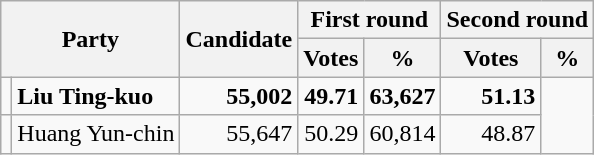<table class="wikitable">
<tr>
<th colspan="2" rowspan="2">Party</th>
<th rowspan="2">Candidate</th>
<th colspan="2">First round</th>
<th colspan="2">Second round</th>
</tr>
<tr>
<th>Votes</th>
<th>%</th>
<th>Votes</th>
<th>%</th>
</tr>
<tr>
<td></td>
<td><strong>Liu Ting-kuo</strong></td>
<td align="right"><strong>55,002</strong></td>
<td align="right"><strong>49.71</strong></td>
<td align="right"><strong>63,627</strong></td>
<td align="right"><strong>51.13</strong></td>
</tr>
<tr>
<td></td>
<td>Huang Yun-chin</td>
<td align="right">55,647</td>
<td align="right">50.29</td>
<td align="right">60,814</td>
<td align="right">48.87</td>
</tr>
</table>
